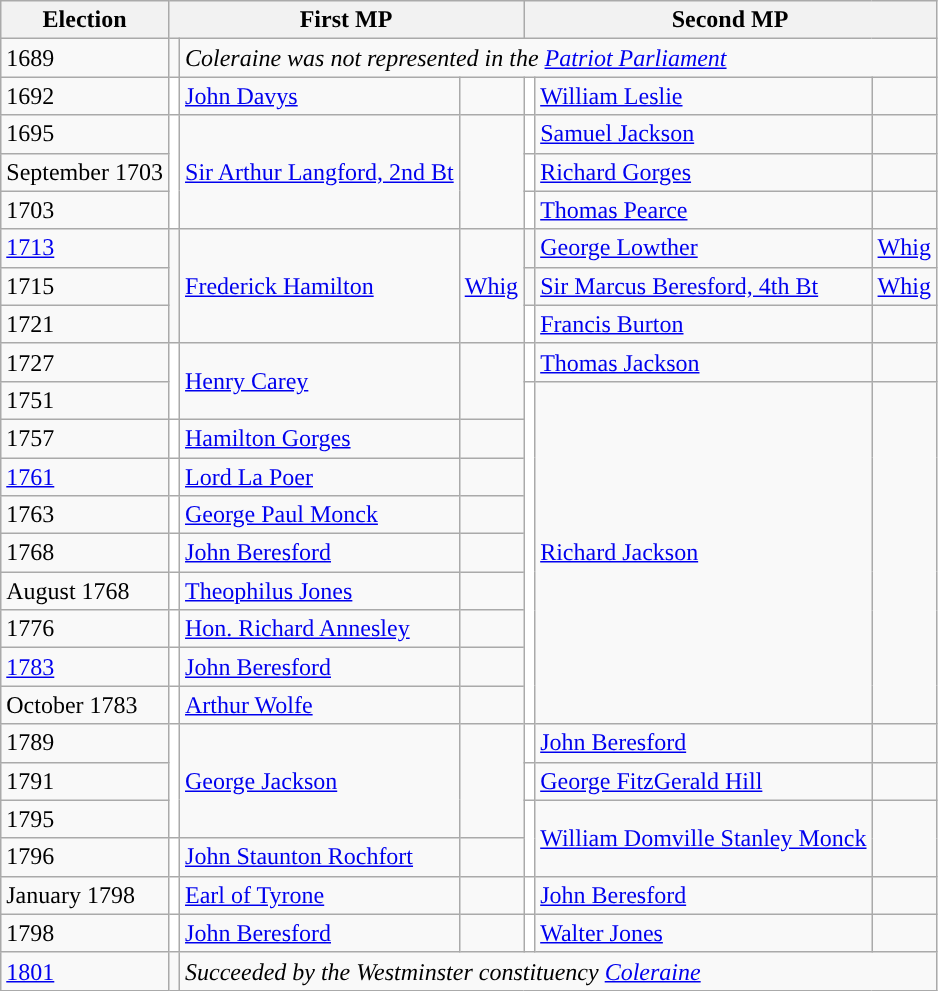<table class="wikitable">
<tr>
<th>Election</th>
<th colspan=3>First MP</th>
<th colspan=3>Second MP</th>
</tr>
<tr>
<td>1689</td>
<td></td>
<td colspan="5"><em>Coleraine was not represented in the <a href='#'>Patriot Parliament</a></em></td>
</tr>
<tr>
<td>1692</td>
<td style="background-color: white"></td>
<td><a href='#'>John Davys</a></td>
<td></td>
<td style="background-color: white"></td>
<td><a href='#'>William Leslie</a></td>
<td></td>
</tr>
<tr>
<td>1695</td>
<td rowspan="3" style="background-color: white"></td>
<td rowspan="3"><a href='#'>Sir Arthur Langford, 2nd Bt</a></td>
<td rowspan="3"></td>
<td style="background-color: white"></td>
<td><a href='#'>Samuel Jackson</a></td>
<td></td>
</tr>
<tr>
<td>September 1703</td>
<td style="background-color: white"></td>
<td><a href='#'>Richard Gorges</a></td>
<td></td>
</tr>
<tr>
<td>1703</td>
<td style="background-color: white"></td>
<td><a href='#'>Thomas Pearce</a></td>
<td></td>
</tr>
<tr>
<td><a href='#'>1713</a></td>
<td rowspan="3" style="background-color: "></td>
<td rowspan="3"><a href='#'>Frederick Hamilton</a></td>
<td rowspan="3"><a href='#'>Whig</a></td>
<td style="background-color: "></td>
<td><a href='#'>George Lowther</a></td>
<td><a href='#'>Whig</a></td>
</tr>
<tr>
<td>1715</td>
<td style="background-color: "></td>
<td><a href='#'>Sir Marcus Beresford, 4th Bt</a></td>
<td><a href='#'>Whig</a></td>
</tr>
<tr>
<td>1721</td>
<td style="background-color: white"></td>
<td><a href='#'>Francis Burton</a></td>
<td></td>
</tr>
<tr>
<td>1727</td>
<td rowspan="2" style="background-color: white"></td>
<td rowspan="2"><a href='#'>Henry Carey</a></td>
<td rowspan="2"></td>
<td style="background-color: white"></td>
<td><a href='#'>Thomas Jackson</a></td>
<td></td>
</tr>
<tr>
<td>1751</td>
<td rowspan="9" style="background-color: white"></td>
<td rowspan="9"><a href='#'>Richard Jackson</a></td>
<td rowspan="9"></td>
</tr>
<tr>
<td>1757</td>
<td style="background-color: white"></td>
<td><a href='#'>Hamilton Gorges</a></td>
<td></td>
</tr>
<tr>
<td><a href='#'>1761</a></td>
<td style="background-color: white"></td>
<td><a href='#'>Lord La Poer</a></td>
<td></td>
</tr>
<tr>
<td>1763</td>
<td style="background-color: white"></td>
<td><a href='#'>George Paul Monck</a></td>
<td></td>
</tr>
<tr>
<td>1768</td>
<td style="background-color: white"></td>
<td><a href='#'>John Beresford</a></td>
<td></td>
</tr>
<tr>
<td>August 1768</td>
<td style="background-color: white"></td>
<td><a href='#'>Theophilus Jones</a></td>
<td></td>
</tr>
<tr>
<td>1776</td>
<td style="background-color: white"></td>
<td><a href='#'>Hon. Richard Annesley</a></td>
<td></td>
</tr>
<tr>
<td><a href='#'>1783</a></td>
<td style="background-color: white"></td>
<td><a href='#'>John Beresford</a></td>
<td></td>
</tr>
<tr>
<td>October 1783</td>
<td style="background-color: white"></td>
<td><a href='#'>Arthur Wolfe</a></td>
<td></td>
</tr>
<tr>
<td>1789</td>
<td rowspan="3" style="background-color: white"></td>
<td rowspan="3"><a href='#'>George Jackson</a></td>
<td rowspan="3"></td>
<td style="background-color: white"></td>
<td><a href='#'>John Beresford</a></td>
<td></td>
</tr>
<tr>
<td>1791</td>
<td style="background-color: white"></td>
<td><a href='#'>George FitzGerald Hill</a></td>
<td></td>
</tr>
<tr>
<td>1795</td>
<td rowspan="2" style="background-color: white"></td>
<td rowspan="2"><a href='#'>William Domville Stanley Monck</a></td>
<td rowspan="2"></td>
</tr>
<tr>
<td>1796</td>
<td style="background-color: white"></td>
<td><a href='#'>John Staunton Rochfort</a></td>
<td></td>
</tr>
<tr>
<td>January 1798</td>
<td style="background-color: white"></td>
<td><a href='#'>Earl of Tyrone</a></td>
<td></td>
<td style="background-color: white"></td>
<td><a href='#'>John Beresford</a></td>
<td></td>
</tr>
<tr>
<td>1798</td>
<td style="background-color: white"></td>
<td><a href='#'>John Beresford</a></td>
<td></td>
<td style="background-color: white"></td>
<td><a href='#'>Walter Jones</a></td>
<td></td>
</tr>
<tr>
<td><a href='#'>1801</a></td>
<td></td>
<td colspan="5"><em>Succeeded by the Westminster constituency <a href='#'>Coleraine</a></em></td>
</tr>
</table>
